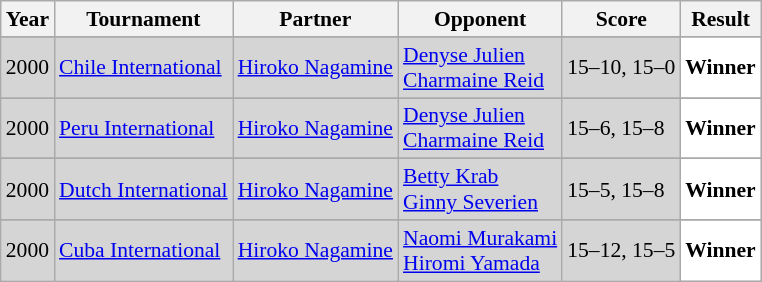<table class="sortable wikitable" style="font-size: 90%;">
<tr>
<th>Year</th>
<th>Tournament</th>
<th>Partner</th>
<th>Opponent</th>
<th>Score</th>
<th>Result</th>
</tr>
<tr>
</tr>
<tr style="background:#D5D5D5">
<td align="center">2000</td>
<td align="left"><a href='#'>Chile International</a></td>
<td align="left"> <a href='#'>Hiroko Nagamine</a></td>
<td align="left"> <a href='#'>Denyse Julien</a> <br>  <a href='#'>Charmaine Reid</a></td>
<td align="left">15–10, 15–0</td>
<td style="text-align:left; background:white"> <strong>Winner</strong></td>
</tr>
<tr>
</tr>
<tr style="background:#D5D5D5">
<td align="center">2000</td>
<td align="left"><a href='#'>Peru International</a></td>
<td align="left"> <a href='#'>Hiroko Nagamine</a></td>
<td align="left"> <a href='#'>Denyse Julien</a> <br>  <a href='#'>Charmaine Reid</a></td>
<td align="left">15–6, 15–8</td>
<td style="text-align:left; background:white"> <strong>Winner</strong></td>
</tr>
<tr>
</tr>
<tr style="background:#D5D5D5">
<td align="center">2000</td>
<td align="left"><a href='#'>Dutch International</a></td>
<td align="left"> <a href='#'>Hiroko Nagamine</a></td>
<td align="left"> <a href='#'>Betty Krab</a> <br>  <a href='#'>Ginny Severien</a></td>
<td align="left">15–5, 15–8</td>
<td style="text-align:left; background:white"> <strong>Winner</strong></td>
</tr>
<tr>
</tr>
<tr style="background:#D5D5D5">
<td align="center">2000</td>
<td align="left"><a href='#'>Cuba International</a></td>
<td align="left"> <a href='#'>Hiroko Nagamine</a></td>
<td align="left"> <a href='#'>Naomi Murakami</a> <br>  <a href='#'>Hiromi Yamada</a></td>
<td align="left">15–12, 15–5</td>
<td style="text-align:left; background:white"> <strong>Winner</strong></td>
</tr>
</table>
